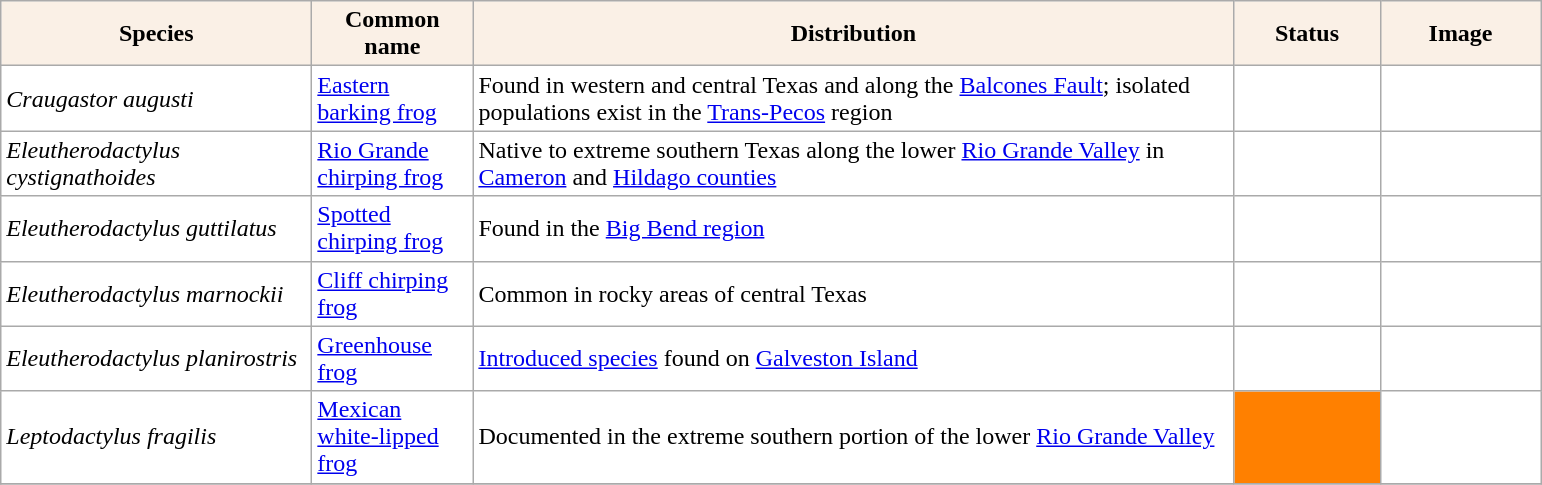<table class="sortable wikitable plainrowheaders" border="0" style="background:#ffffff" align="top" class="sortable wikitable">
<tr ->
<th scope="col" style="background-color:Linen; color:Black" width=200 px>Species</th>
<th scope="col" style="background-color:Linen; color:Black" width=100 px>Common name</th>
<th scope="col" style="background:Linen; color:Black" width=500 px>Distribution</th>
<th scope="col" style="background-color:Linen; color:Black" width=90 px>Status</th>
<th scope="col" style="background:Linen; color:Black" width=100 px>Image</th>
</tr>
<tr>
<td !scope="row" style="background:#ffffff"><em>Craugastor augusti</em></td>
<td><a href='#'>Eastern barking frog</a></td>
<td>Found in western and central Texas and along the <a href='#'>Balcones Fault</a>; isolated populations exist in the <a href='#'>Trans-Pecos</a> region</td>
<td style="text-align:center;"></td>
<td></td>
</tr>
<tr>
<td !scope="row" style="background:#ffffff"><em>Eleutherodactylus cystignathoides</em></td>
<td><a href='#'>Rio Grande chirping frog</a></td>
<td>Native to extreme southern Texas along the lower <a href='#'>Rio Grande Valley</a> in <a href='#'>Cameron</a> and <a href='#'>Hildago counties</a></td>
<td style="text-align:center;"></td>
<td></td>
</tr>
<tr>
<td !scope="row" style="background:#ffffff"><em>Eleutherodactylus guttilatus</em></td>
<td><a href='#'>Spotted chirping frog</a></td>
<td>Found in the <a href='#'>Big Bend region</a></td>
<td style="text-align:center;"></td>
<td></td>
</tr>
<tr>
<td !scope="row" style="background:#ffffff"><em>Eleutherodactylus marnockii</em></td>
<td><a href='#'>Cliff chirping frog</a></td>
<td>Common in rocky areas of central Texas</td>
<td style="text-align:center;"></td>
<td></td>
</tr>
<tr>
<td !scope="row" style="background:#ffffff"><em>Eleutherodactylus planirostris</em></td>
<td><a href='#'>Greenhouse frog</a></td>
<td><a href='#'>Introduced species</a> found on <a href='#'>Galveston Island</a></td>
<td style="text-align:center;"></td>
<td></td>
</tr>
<tr>
<td !scope="row" style="background:#ffffff"><em>Leptodactylus fragilis</em></td>
<td><a href='#'>Mexican white-lipped frog</a></td>
<td>Documented in the extreme southern portion of the lower <a href='#'>Rio Grande Valley</a></td>
<td style="background: #FF8000; text-align:center;"></td>
<td></td>
</tr>
<tr>
</tr>
</table>
